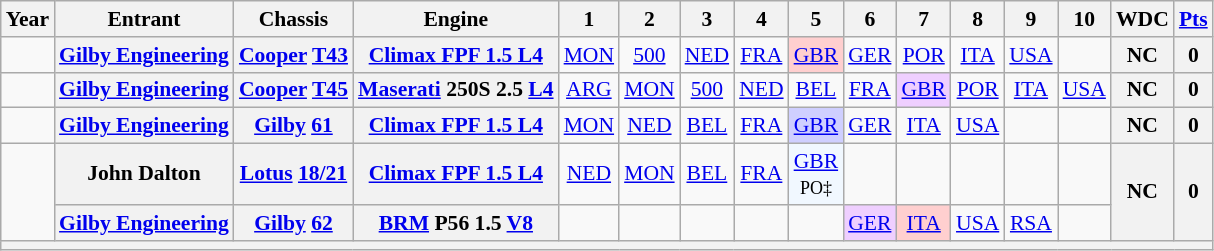<table class="wikitable" style="text-align:center; font-size:90%">
<tr>
<th>Year</th>
<th>Entrant</th>
<th>Chassis</th>
<th>Engine</th>
<th>1</th>
<th>2</th>
<th>3</th>
<th>4</th>
<th>5</th>
<th>6</th>
<th>7</th>
<th>8</th>
<th>9</th>
<th>10</th>
<th>WDC</th>
<th><a href='#'>Pts</a></th>
</tr>
<tr>
<td></td>
<th><a href='#'>Gilby Engineering</a></th>
<th><a href='#'>Cooper</a> <a href='#'>T43</a></th>
<th><a href='#'>Climax FPF 1.5 L4</a></th>
<td><a href='#'>MON</a></td>
<td><a href='#'>500</a></td>
<td><a href='#'>NED</a></td>
<td><a href='#'>FRA</a></td>
<td style="background:#ffcfcf;"><a href='#'>GBR</a><br></td>
<td><a href='#'>GER</a></td>
<td><a href='#'>POR</a></td>
<td><a href='#'>ITA</a></td>
<td><a href='#'>USA</a></td>
<td></td>
<th>NC</th>
<th>0</th>
</tr>
<tr>
<td></td>
<th><a href='#'>Gilby Engineering</a></th>
<th><a href='#'>Cooper</a> <a href='#'>T45</a></th>
<th><a href='#'>Maserati</a> 250S 2.5 <a href='#'>L4</a></th>
<td><a href='#'>ARG</a></td>
<td><a href='#'>MON</a></td>
<td><a href='#'>500</a></td>
<td><a href='#'>NED</a></td>
<td><a href='#'>BEL</a></td>
<td><a href='#'>FRA</a></td>
<td style="background:#efcfff;"><a href='#'>GBR</a><br></td>
<td><a href='#'>POR</a></td>
<td><a href='#'>ITA</a></td>
<td><a href='#'>USA</a></td>
<th>NC</th>
<th>0</th>
</tr>
<tr>
<td></td>
<th><a href='#'>Gilby Engineering</a></th>
<th><a href='#'>Gilby</a> <a href='#'>61</a></th>
<th><a href='#'>Climax FPF 1.5 L4</a></th>
<td><a href='#'>MON</a></td>
<td><a href='#'>NED</a></td>
<td><a href='#'>BEL</a></td>
<td><a href='#'>FRA</a></td>
<td style="background:#cfcfff;"><a href='#'>GBR</a><br></td>
<td><a href='#'>GER</a></td>
<td><a href='#'>ITA</a></td>
<td><a href='#'>USA</a></td>
<td></td>
<td></td>
<th>NC</th>
<th>0</th>
</tr>
<tr>
<td rowspan=2></td>
<th>John Dalton</th>
<th><a href='#'>Lotus</a> <a href='#'>18/21</a></th>
<th><a href='#'>Climax FPF 1.5 L4</a></th>
<td><a href='#'>NED</a></td>
<td><a href='#'>MON</a></td>
<td><a href='#'>BEL</a></td>
<td><a href='#'>FRA</a></td>
<td style="background:#F1F8FF;"><a href='#'>GBR</a><br><small>PO‡</small></td>
<td></td>
<td></td>
<td></td>
<td></td>
<td></td>
<th rowspan=2>NC</th>
<th rowspan=2>0</th>
</tr>
<tr>
<th><a href='#'>Gilby Engineering</a></th>
<th><a href='#'>Gilby</a> <a href='#'>62</a></th>
<th><a href='#'>BRM</a> P56 1.5 <a href='#'>V8</a></th>
<td></td>
<td></td>
<td></td>
<td></td>
<td></td>
<td style="background:#efcfff;"><a href='#'>GER</a><br></td>
<td style="background:#ffcfcf;"><a href='#'>ITA</a><br></td>
<td><a href='#'>USA</a></td>
<td><a href='#'>RSA</a></td>
<td></td>
</tr>
<tr>
<th colspan="16"></th>
</tr>
</table>
